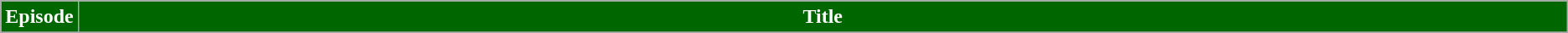<table class="wikitable" style="background: #FFF;">
<tr>
<th style="background-color:#006600; color:#FFF;">Episode</th>
<th ! style="background-color:#006600; color:#FFF; width:150%">Title</th>
</tr>
<tr>
</tr>
</table>
